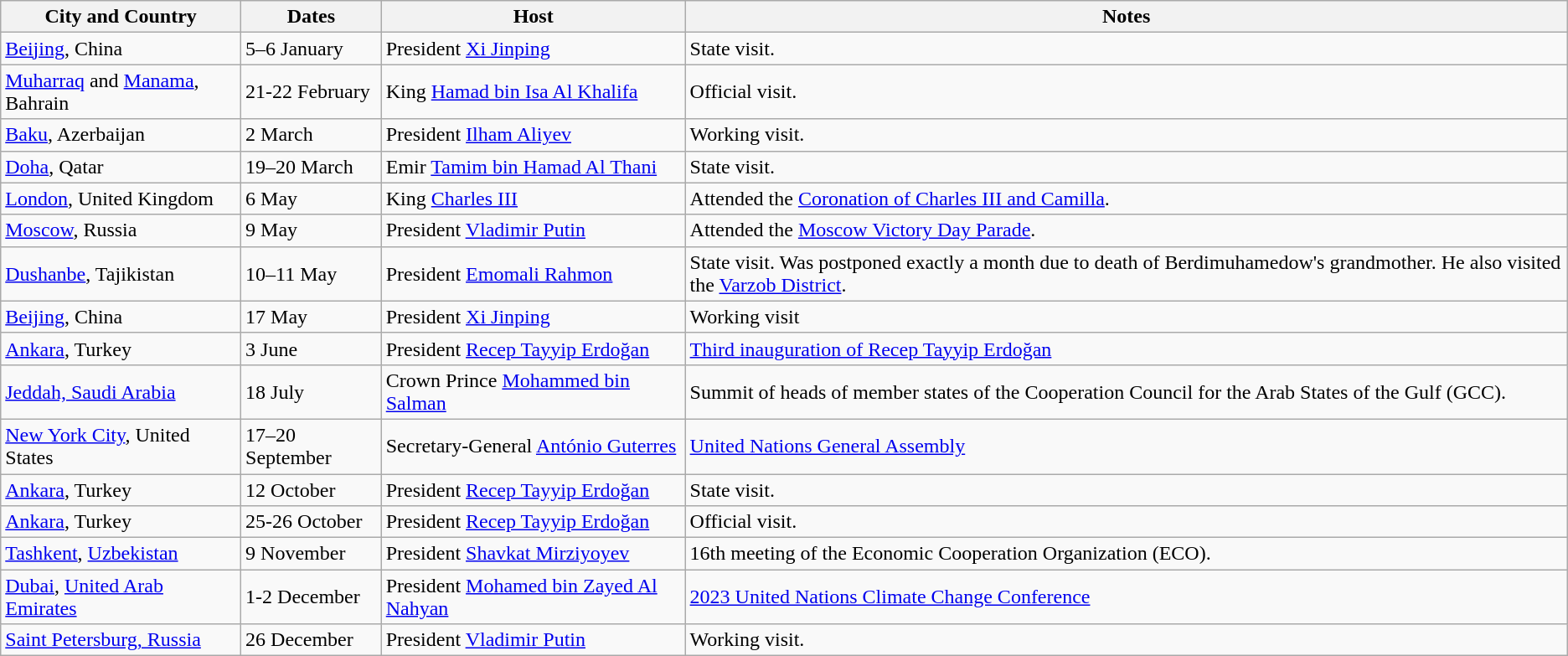<table class="wikitable mw-collapsible" cellpadding="0" cellspacing="0">
<tr>
<th>City and Country</th>
<th>Dates</th>
<th>Host</th>
<th>Notes</th>
</tr>
<tr>
<td><a href='#'>Beijing</a>, China</td>
<td>5–6 January</td>
<td>President <a href='#'>Xi Jinping</a></td>
<td>State visit.</td>
</tr>
<tr>
<td><a href='#'>Muharraq</a> and <a href='#'>Manama</a>, Bahrain</td>
<td>21-22 February</td>
<td>King <a href='#'>Hamad bin Isa Al Khalifa</a></td>
<td>Official visit.</td>
</tr>
<tr>
<td><a href='#'>Baku</a>, Azerbaijan</td>
<td>2 March</td>
<td>President <a href='#'>Ilham Aliyev</a></td>
<td>Working visit.</td>
</tr>
<tr>
<td><a href='#'>Doha</a>, Qatar</td>
<td>19–20 March</td>
<td>Emir <a href='#'>Tamim bin Hamad Al Thani</a></td>
<td>State visit.</td>
</tr>
<tr>
<td><a href='#'>London</a>, United Kingdom</td>
<td>6 May</td>
<td>King <a href='#'>Charles III</a></td>
<td>Attended the <a href='#'>Coronation of Charles III and Camilla</a>.</td>
</tr>
<tr>
<td><a href='#'>Moscow</a>, Russia</td>
<td>9 May</td>
<td>President <a href='#'>Vladimir Putin</a></td>
<td>Attended the <a href='#'>Moscow Victory Day Parade</a>.</td>
</tr>
<tr>
<td><a href='#'>Dushanbe</a>, Tajikistan</td>
<td>10–11 May</td>
<td>President <a href='#'>Emomali Rahmon</a></td>
<td>State visit. Was postponed exactly a month due to death of Berdimuhamedow's grandmother. He also visited the <a href='#'>Varzob District</a>.</td>
</tr>
<tr>
<td><a href='#'>Beijing</a>, China</td>
<td>17 May</td>
<td>President <a href='#'>Xi Jinping</a></td>
<td>Working visit</td>
</tr>
<tr>
<td><a href='#'>Ankara</a>, Turkey</td>
<td>3 June</td>
<td>President <a href='#'>Recep Tayyip Erdoğan</a></td>
<td><a href='#'>Third inauguration of Recep Tayyip Erdoğan</a></td>
</tr>
<tr>
<td><a href='#'>Jeddah, Saudi Arabia</a></td>
<td>18 July</td>
<td>Crown Prince <a href='#'>Mohammed bin Salman</a></td>
<td>Summit of heads of member states of the Cooperation Council for the Arab States of the Gulf (GCC).</td>
</tr>
<tr>
<td><a href='#'>New York City</a>, United States</td>
<td>17–20 September</td>
<td>Secretary-General <a href='#'>António Guterres</a></td>
<td><a href='#'>United Nations General Assembly</a></td>
</tr>
<tr>
<td><a href='#'>Ankara</a>, Turkey</td>
<td>12 October</td>
<td>President <a href='#'>Recep Tayyip Erdoğan</a></td>
<td>State visit.</td>
</tr>
<tr>
<td><a href='#'>Ankara</a>, Turkey</td>
<td>25-26 October</td>
<td>President <a href='#'>Recep Tayyip Erdoğan</a></td>
<td>Official visit.</td>
</tr>
<tr>
<td><a href='#'>Tashkent</a>, <a href='#'>Uzbekistan</a></td>
<td>9 November</td>
<td>President <a href='#'>Shavkat Mirziyoyev</a></td>
<td>16th meeting of the Economic Cooperation Organization (ECO).</td>
</tr>
<tr>
<td><a href='#'>Dubai</a>, <a href='#'>United Arab Emirates</a></td>
<td>1-2 December</td>
<td>President <a href='#'>Mohamed bin Zayed Al Nahyan</a></td>
<td><a href='#'>2023 United Nations Climate Change Conference</a></td>
</tr>
<tr>
<td><a href='#'>Saint Petersburg, Russia</a></td>
<td>26 December</td>
<td>President <a href='#'>Vladimir Putin</a></td>
<td>Working visit.</td>
</tr>
</table>
